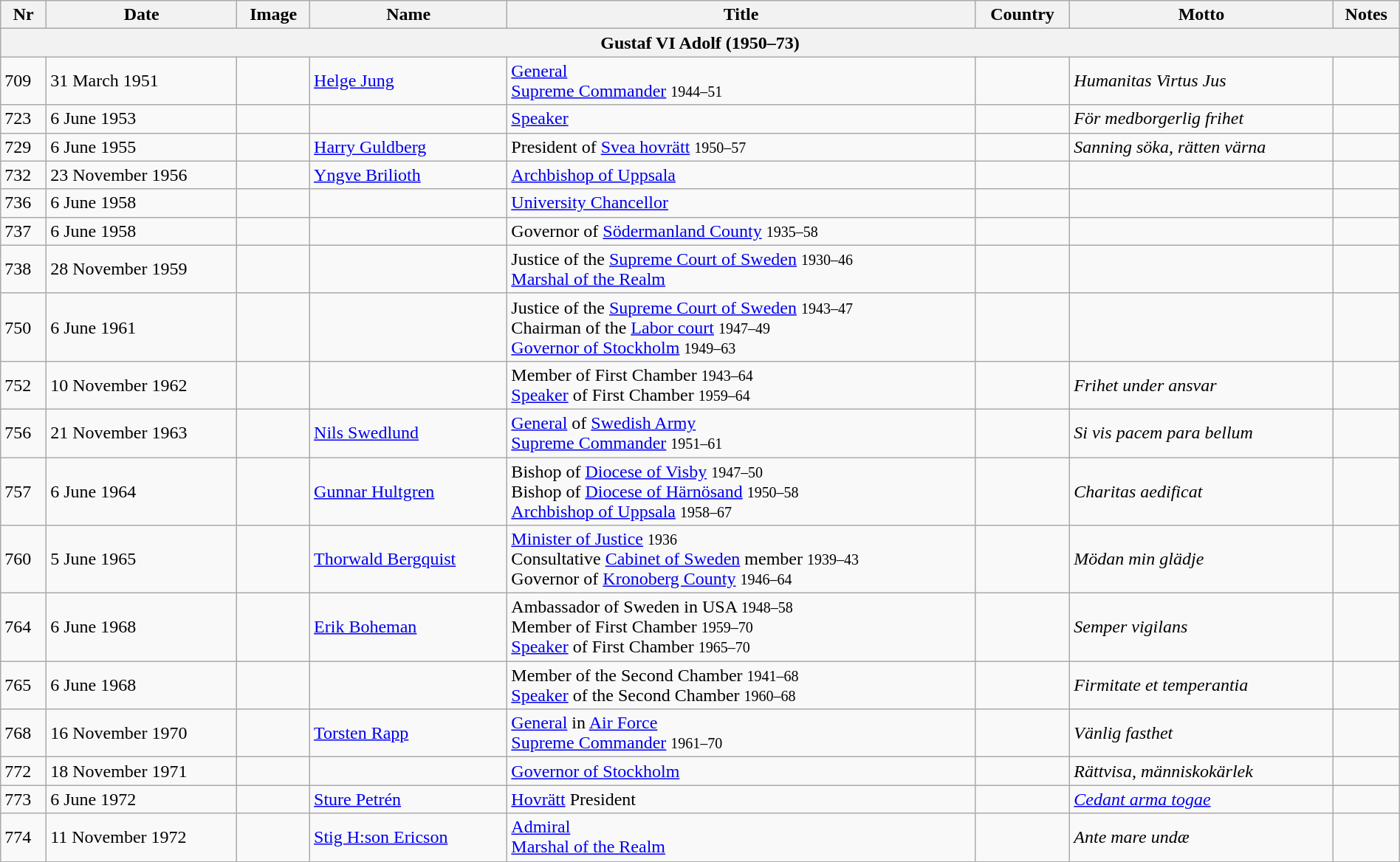<table class="wikitable" width=100%>
<tr>
<th>Nr</th>
<th>Date</th>
<th>Image</th>
<th>Name</th>
<th>Title</th>
<th>Country</th>
<th>Motto</th>
<th>Notes</th>
</tr>
<tr>
<th colspan=8>Gustaf VI Adolf (1950–73)</th>
</tr>
<tr>
<td>709</td>
<td>31 March 1951</td>
<td></td>
<td><a href='#'>Helge Jung</a></td>
<td><a href='#'>General</a><br> <a href='#'>Supreme Commander</a> <small>1944–51</small></td>
<td></td>
<td><em>Humanitas Virtus Jus</em></td>
<td></td>
</tr>
<tr>
<td>723</td>
<td>6 June 1953</td>
<td></td>
<td></td>
<td><a href='#'>Speaker</a></td>
<td></td>
<td><em>För medborgerlig frihet</em></td>
<td></td>
</tr>
<tr>
<td>729</td>
<td>6 June 1955</td>
<td></td>
<td><a href='#'>Harry Guldberg</a></td>
<td>President of <a href='#'>Svea hovrätt</a> <small>1950–57</small></td>
<td></td>
<td><em>Sanning söka, rätten värna</em></td>
<td></td>
</tr>
<tr>
<td>732</td>
<td>23 November 1956</td>
<td></td>
<td><a href='#'>Yngve Brilioth</a></td>
<td><a href='#'>Archbishop of Uppsala</a></td>
<td></td>
<td></td>
<td></td>
</tr>
<tr>
<td>736</td>
<td>6 June 1958</td>
<td></td>
<td></td>
<td><a href='#'>University Chancellor</a></td>
<td></td>
<td></td>
<td></td>
</tr>
<tr>
<td>737</td>
<td>6 June 1958</td>
<td></td>
<td></td>
<td>Governor of <a href='#'>Södermanland County</a> <small>1935–58</small></td>
<td></td>
<td></td>
<td></td>
</tr>
<tr>
<td>738</td>
<td>28 November 1959</td>
<td></td>
<td></td>
<td>Justice of the <a href='#'>Supreme Court of Sweden</a> <small>1930–46</small><br><a href='#'>Marshal of the Realm</a></td>
<td></td>
<td></td>
<td></td>
</tr>
<tr>
<td>750</td>
<td>6 June 1961</td>
<td></td>
<td></td>
<td>Justice of the <a href='#'>Supreme Court of Sweden</a> <small>1943–47</small><br>Chairman of the <a href='#'>Labor court</a> <small>1947–49</small><br><a href='#'>Governor of Stockholm</a> <small>1949–63</small></td>
<td></td>
<td></td>
<td></td>
</tr>
<tr>
<td>752</td>
<td>10 November 1962</td>
<td></td>
<td></td>
<td>Member of First Chamber <small>1943–64</small><br><a href='#'>Speaker</a> of First Chamber <small>1959–64</small></td>
<td></td>
<td><em>Frihet under ansvar</em></td>
<td></td>
</tr>
<tr>
<td>756</td>
<td>21 November 1963</td>
<td></td>
<td><a href='#'>Nils Swedlund</a></td>
<td><a href='#'>General</a> of <a href='#'>Swedish Army</a><br><a href='#'>Supreme Commander</a> <small>1951–61</small></td>
<td></td>
<td><em>Si vis pacem para bellum</em></td>
<td></td>
</tr>
<tr>
<td>757</td>
<td>6 June 1964</td>
<td></td>
<td><a href='#'>Gunnar Hultgren</a></td>
<td>Bishop of <a href='#'>Diocese of Visby</a> <small>1947–50</small><br>Bishop of <a href='#'>Diocese of Härnösand</a> <small>1950–58</small><br><a href='#'>Archbishop of Uppsala</a> <small>1958–67</small></td>
<td></td>
<td><em>Charitas aedificat</em></td>
<td></td>
</tr>
<tr>
<td>760</td>
<td>5 June 1965</td>
<td></td>
<td><a href='#'>Thorwald Bergquist</a></td>
<td><a href='#'>Minister of Justice</a> <small>1936</small><br>Consultative <a href='#'>Cabinet of Sweden</a> member <small>1939–43</small><br> Governor of <a href='#'>Kronoberg County</a> <small>1946–64</small></td>
<td></td>
<td><em>Mödan min glädje</em></td>
<td></td>
</tr>
<tr>
<td>764</td>
<td>6 June 1968</td>
<td></td>
<td><a href='#'>Erik Boheman</a></td>
<td>Ambassador of Sweden in USA <small>1948–58</small><br>Member of First Chamber <small>1959–70</small><br><a href='#'>Speaker</a> of First Chamber <small>1965–70</small></td>
<td></td>
<td><em>Semper vigilans</em></td>
<td></td>
</tr>
<tr>
<td>765</td>
<td>6 June 1968</td>
<td></td>
<td></td>
<td>Member of the Second Chamber <small>1941–68</small><br><a href='#'>Speaker</a> of the Second Chamber <small>1960–68</small></td>
<td></td>
<td><em>Firmitate et temperantia</em></td>
<td></td>
</tr>
<tr>
<td>768</td>
<td>16 November 1970</td>
<td></td>
<td><a href='#'>Torsten Rapp</a></td>
<td><a href='#'>General</a> in <a href='#'>Air Force</a><br><a href='#'>Supreme Commander</a> <small>1961–70</small></td>
<td></td>
<td><em>Vänlig fasthet</em></td>
<td></td>
</tr>
<tr>
<td>772</td>
<td>18 November 1971</td>
<td></td>
<td></td>
<td><a href='#'>Governor of Stockholm</a></td>
<td></td>
<td><em>Rättvisa, människokärlek</em></td>
<td></td>
</tr>
<tr>
<td>773</td>
<td>6 June 1972</td>
<td></td>
<td><a href='#'>Sture Petrén</a></td>
<td><a href='#'>Hovrätt</a> President</td>
<td></td>
<td><em><a href='#'>Cedant arma togae</a></em></td>
<td></td>
</tr>
<tr>
<td>774</td>
<td>11 November 1972</td>
<td></td>
<td><a href='#'>Stig H:son Ericson</a></td>
<td><a href='#'>Admiral</a><br><a href='#'>Marshal of the Realm</a></td>
<td></td>
<td><em>Ante mare undæ</em></td>
<td></td>
</tr>
</table>
